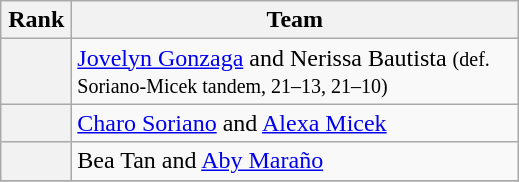<table class="wikitable" style="text-align: center;">
<tr>
<th width=40>Rank</th>
<th width=290>Team</th>
</tr>
<tr>
<th></th>
<td style="text-align:left;"><a href='#'>Jovelyn Gonzaga</a> and Nerissa Bautista <small>(def. Soriano-Micek tandem, 21–13, 21–10)</small></td>
</tr>
<tr>
<th></th>
<td style="text-align:left;"><a href='#'>Charo Soriano</a> and <a href='#'>Alexa Micek</a></td>
</tr>
<tr>
<th></th>
<td style="text-align:left;">Bea Tan and <a href='#'>Aby Maraño</a></td>
</tr>
<tr>
</tr>
</table>
